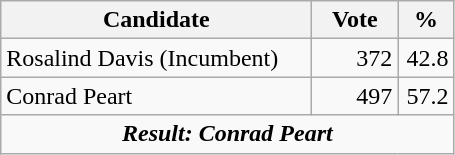<table class="wikitable">
<tr>
<th bgcolor="#DDDDFF" width="200px">Candidate</th>
<th bgcolor="#DDDDFF" width="50px">Vote</th>
<th bgcolor="#DDDDFF"  width="30px">%</th>
</tr>
<tr>
<td>Rosalind Davis (Incumbent)</td>
<td align="right">372</td>
<td align="right">42.8</td>
</tr>
<tr>
<td>Conrad Peart</td>
<td align="right">497</td>
<td align="right">57.2</td>
</tr>
<tr>
<td colspan=5 align="center"><strong><em>Result: Conrad Peart</em></strong></td>
</tr>
</table>
